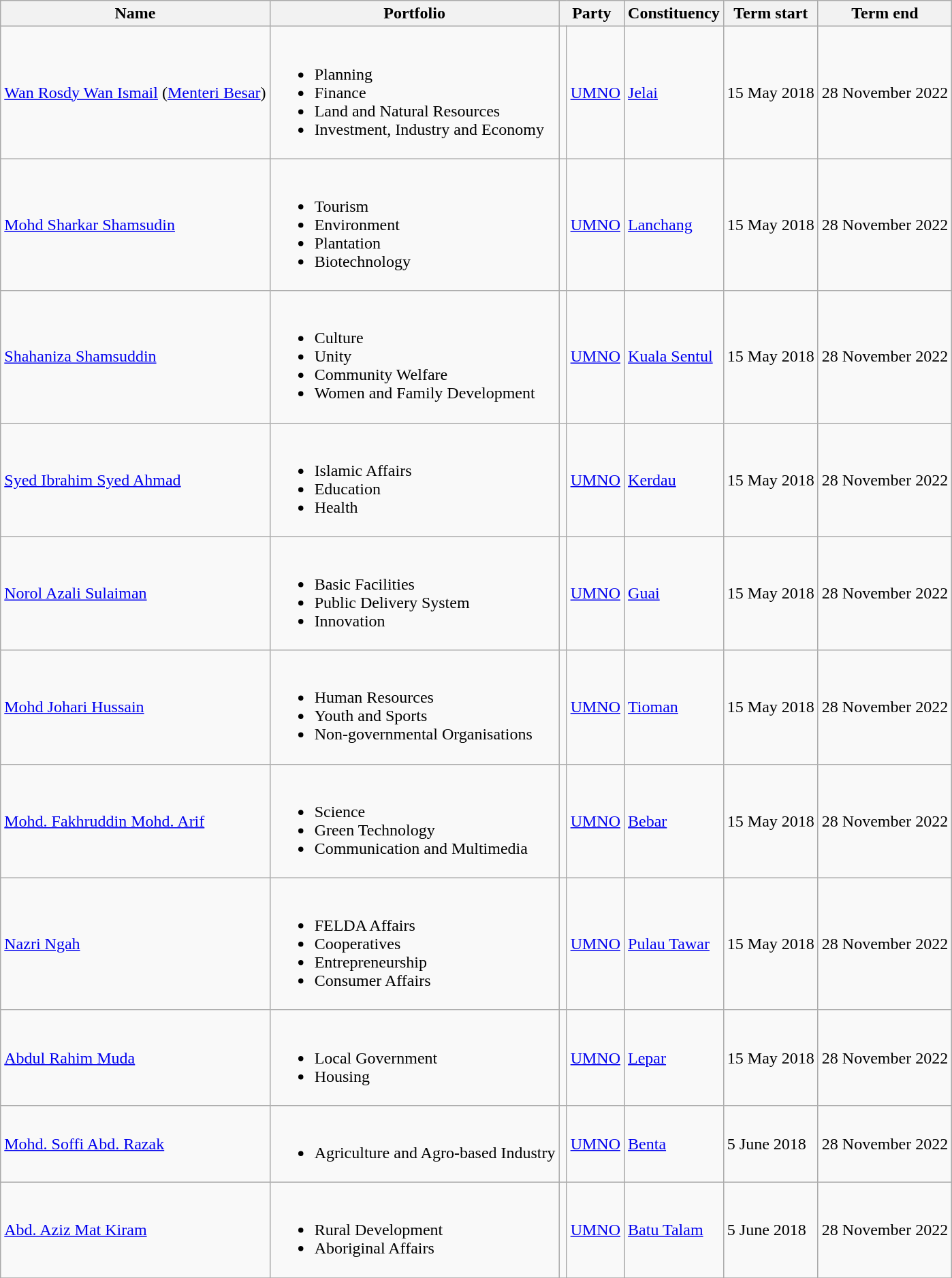<table class="wikitable">
<tr>
<th>Name</th>
<th>Portfolio</th>
<th colspan=2>Party</th>
<th>Constituency</th>
<th>Term start</th>
<th>Term end</th>
</tr>
<tr>
<td><a href='#'>Wan Rosdy Wan Ismail</a> (<a href='#'>Menteri Besar</a>)</td>
<td><br><ul><li>Planning</li><li>Finance</li><li>Land and Natural Resources</li><li>Investment, Industry and Economy</li></ul></td>
<td bgcolor=></td>
<td><a href='#'>UMNO</a></td>
<td><a href='#'>Jelai</a></td>
<td>15 May 2018</td>
<td>28 November 2022</td>
</tr>
<tr>
<td><a href='#'>Mohd Sharkar Shamsudin</a></td>
<td><br><ul><li>Tourism</li><li>Environment</li><li>Plantation</li><li>Biotechnology</li></ul></td>
<td bgcolor=></td>
<td><a href='#'>UMNO</a></td>
<td><a href='#'>Lanchang</a></td>
<td>15 May 2018</td>
<td>28 November 2022</td>
</tr>
<tr>
<td><a href='#'>Shahaniza Shamsuddin</a></td>
<td><br><ul><li>Culture</li><li>Unity</li><li>Community Welfare</li><li>Women and Family Development</li></ul></td>
<td bgcolor=></td>
<td><a href='#'>UMNO</a></td>
<td><a href='#'>Kuala Sentul</a></td>
<td>15 May 2018</td>
<td>28 November 2022</td>
</tr>
<tr>
<td><a href='#'>Syed Ibrahim Syed Ahmad</a></td>
<td><br><ul><li>Islamic Affairs</li><li>Education</li><li>Health</li></ul></td>
<td bgcolor=></td>
<td><a href='#'>UMNO</a></td>
<td><a href='#'>Kerdau</a></td>
<td>15 May 2018</td>
<td>28 November 2022</td>
</tr>
<tr>
<td><a href='#'>Norol Azali Sulaiman</a></td>
<td><br><ul><li>Basic Facilities</li><li>Public Delivery System</li><li>Innovation</li></ul></td>
<td bgcolor=></td>
<td><a href='#'>UMNO</a></td>
<td><a href='#'>Guai</a></td>
<td>15 May 2018</td>
<td>28 November 2022</td>
</tr>
<tr>
<td><a href='#'>Mohd Johari Hussain</a></td>
<td><br><ul><li>Human Resources</li><li>Youth and Sports</li><li>Non-governmental Organisations</li></ul></td>
<td bgcolor=></td>
<td><a href='#'>UMNO</a></td>
<td><a href='#'>Tioman</a></td>
<td>15 May 2018</td>
<td>28 November 2022</td>
</tr>
<tr>
<td><a href='#'>Mohd. Fakhruddin Mohd. Arif</a></td>
<td><br><ul><li>Science</li><li>Green Technology</li><li>Communication and Multimedia</li></ul></td>
<td bgcolor=></td>
<td><a href='#'>UMNO</a></td>
<td><a href='#'>Bebar</a></td>
<td>15 May 2018</td>
<td>28 November 2022</td>
</tr>
<tr>
<td><a href='#'>Nazri Ngah</a></td>
<td><br><ul><li>FELDA Affairs</li><li>Cooperatives</li><li>Entrepreneurship</li><li>Consumer Affairs</li></ul></td>
<td bgcolor=></td>
<td><a href='#'>UMNO</a></td>
<td><a href='#'>Pulau Tawar</a></td>
<td>15 May 2018</td>
<td>28 November 2022</td>
</tr>
<tr>
<td><a href='#'>Abdul Rahim Muda</a></td>
<td><br><ul><li>Local Government</li><li>Housing</li></ul></td>
<td bgcolor=></td>
<td><a href='#'>UMNO</a></td>
<td><a href='#'>Lepar</a></td>
<td>15 May 2018</td>
<td>28 November 2022</td>
</tr>
<tr>
<td><a href='#'>Mohd. Soffi Abd. Razak</a></td>
<td><br><ul><li>Agriculture and Agro-based Industry</li></ul></td>
<td bgcolor=></td>
<td><a href='#'>UMNO</a></td>
<td><a href='#'>Benta</a></td>
<td>5 June 2018</td>
<td>28 November 2022</td>
</tr>
<tr>
<td><a href='#'>Abd. Aziz Mat Kiram</a></td>
<td><br><ul><li>Rural Development</li><li>Aboriginal Affairs</li></ul></td>
<td bgcolor=></td>
<td><a href='#'>UMNO</a></td>
<td><a href='#'>Batu Talam</a></td>
<td>5 June 2018</td>
<td>28 November 2022</td>
</tr>
<tr>
</tr>
</table>
